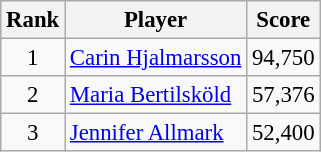<table class="wikitable" style="font-size:95%;">
<tr>
<th>Rank</th>
<th>Player</th>
<th>Score</th>
</tr>
<tr>
<td align=center>1</td>
<td> <a href='#'>Carin Hjalmarsson</a></td>
<td align=right>94,750</td>
</tr>
<tr>
<td align=center>2</td>
<td> <a href='#'>Maria Bertilsköld</a></td>
<td align=right>57,376</td>
</tr>
<tr>
<td align=center>3</td>
<td> <a href='#'>Jennifer Allmark</a></td>
<td align=right>52,400</td>
</tr>
</table>
